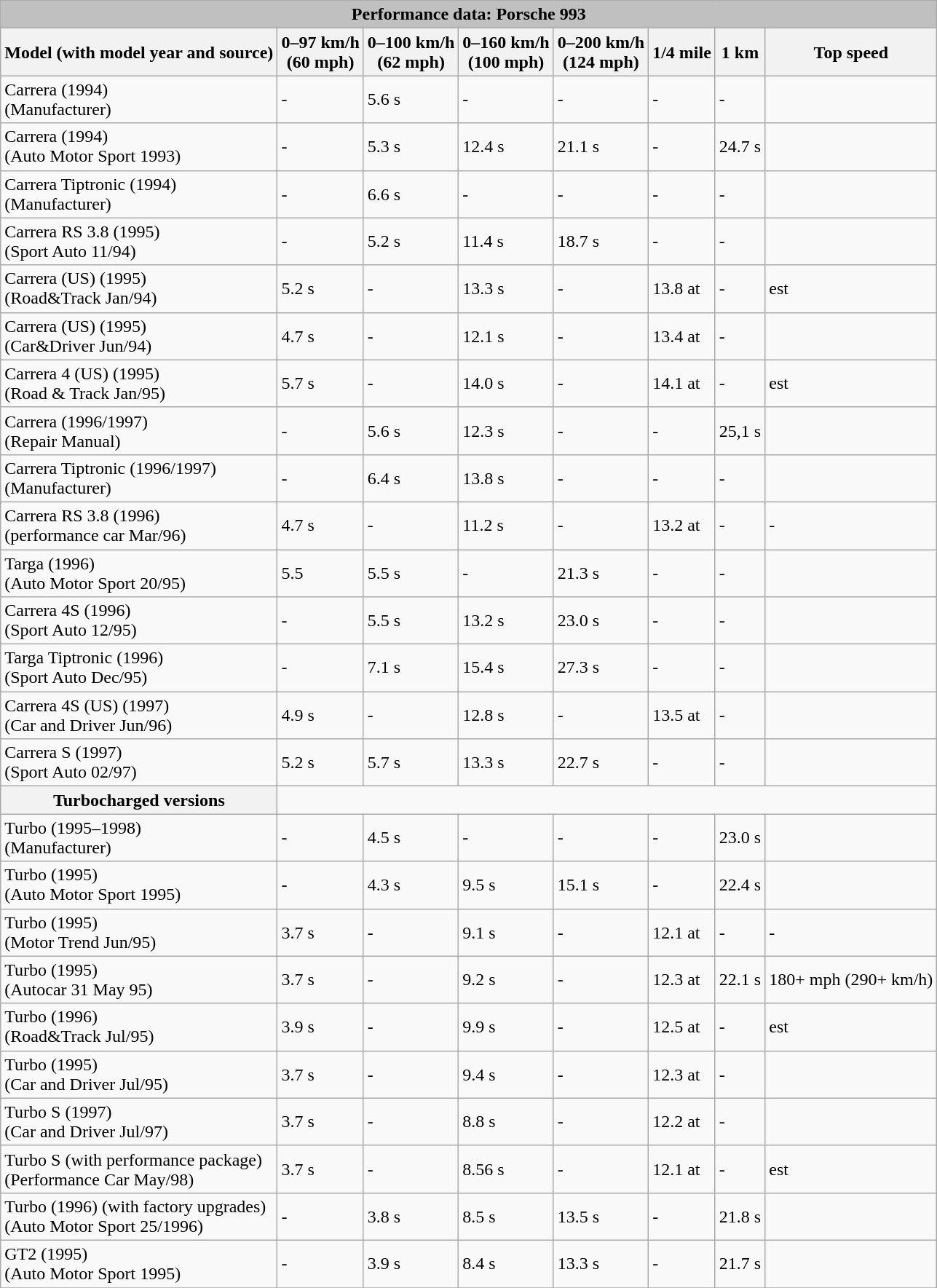<table class="wikitable">
<tr>
<td colspan="8"  style="text-align:center; color:black; background:silver;"><strong>Performance data: Porsche 993</strong></td>
</tr>
<tr>
<th>Model (with model year and source)</th>
<th>0–97 km/h<br>(60 mph)</th>
<th>0–100 km/h<br>(62 mph)</th>
<th>0–160 km/h<br>(100 mph)</th>
<th>0–200 km/h<br>(124 mph)</th>
<th>1/4 mile</th>
<th>1 km</th>
<th>Top speed</th>
</tr>
<tr>
<td>Carrera (1994)<br>(Manufacturer)</td>
<td>-</td>
<td>5.6 s</td>
<td>-</td>
<td>-</td>
<td>-</td>
<td>-</td>
<td></td>
</tr>
<tr>
<td>Carrera (1994)<br>(Auto Motor Sport 1993)</td>
<td>-</td>
<td>5.3 s</td>
<td>12.4 s</td>
<td>21.1 s</td>
<td>-</td>
<td>24.7 s</td>
<td></td>
</tr>
<tr>
<td>Carrera Tiptronic (1994)<br>(Manufacturer)</td>
<td>-</td>
<td>6.6 s</td>
<td>-</td>
<td>-</td>
<td>-</td>
<td>-</td>
<td></td>
</tr>
<tr>
<td>Carrera RS 3.8 (1995)<br>(Sport Auto 11/94)</td>
<td>-</td>
<td>5.2 s</td>
<td>11.4 s</td>
<td>18.7 s</td>
<td>-</td>
<td>-</td>
<td></td>
</tr>
<tr>
<td>Carrera (US) (1995)<br>(Road&Track Jan/94)</td>
<td>5.2 s</td>
<td>-</td>
<td>13.3 s</td>
<td>-</td>
<td>13.8 at </td>
<td>-</td>
<td>est </td>
</tr>
<tr>
<td>Carrera (US) (1995)<br>(Car&Driver Jun/94)</td>
<td>4.7 s</td>
<td>-</td>
<td>12.1 s</td>
<td>-</td>
<td>13.4 at </td>
<td>-</td>
<td></td>
</tr>
<tr>
<td>Carrera 4 (US) (1995)<br>(Road & Track Jan/95)</td>
<td>5.7 s</td>
<td>-</td>
<td>14.0 s</td>
<td>-</td>
<td>14.1 at </td>
<td>-</td>
<td>est </td>
</tr>
<tr>
<td>Carrera (1996/1997)<br>(Repair Manual)</td>
<td>-</td>
<td>5.6 s</td>
<td>12.3 s</td>
<td>-</td>
<td>-</td>
<td>25,1 s</td>
<td></td>
</tr>
<tr>
<td>Carrera Tiptronic (1996/1997)<br>(Manufacturer)</td>
<td>-</td>
<td>6.4 s</td>
<td>13.8 s</td>
<td>-</td>
<td>-</td>
<td>-</td>
<td></td>
</tr>
<tr>
<td>Carrera RS 3.8 (1996)<br>(performance car Mar/96)</td>
<td>4.7 s</td>
<td>-</td>
<td>11.2 s</td>
<td>-</td>
<td>13.2 at </td>
<td>-</td>
<td>-</td>
</tr>
<tr>
<td>Targa (1996)<br>(Auto Motor Sport 20/95)</td>
<td>5.5</td>
<td>5.5 s</td>
<td>-</td>
<td>21.3 s</td>
<td>-</td>
<td>-</td>
<td></td>
</tr>
<tr>
<td>Carrera 4S (1996)<br>(Sport Auto 12/95)</td>
<td>-</td>
<td>5.5 s</td>
<td>13.2 s</td>
<td>23.0 s</td>
<td>-</td>
<td>-</td>
<td></td>
</tr>
<tr>
<td>Targa Tiptronic (1996)<br>(Sport Auto Dec/95)</td>
<td>-</td>
<td>7.1 s</td>
<td>15.4 s</td>
<td>27.3 s</td>
<td>-</td>
<td>-</td>
<td></td>
</tr>
<tr>
<td>Carrera 4S (US) (1997)<br>(Car and Driver Jun/96)</td>
<td>4.9 s</td>
<td>-</td>
<td>12.8 s</td>
<td>-</td>
<td>13.5 at </td>
<td>-</td>
<td></td>
</tr>
<tr>
<td>Carrera S (1997)<br>(Sport Auto 02/97)</td>
<td>5.2 s</td>
<td>5.7 s</td>
<td>13.3 s</td>
<td>22.7 s</td>
<td>-</td>
<td>-</td>
<td></td>
</tr>
<tr>
<th>Turbocharged versions</th>
</tr>
<tr>
<td>Turbo (1995–1998)<br>(Manufacturer)</td>
<td>-</td>
<td>4.5 s</td>
<td>-</td>
<td>-</td>
<td>-</td>
<td>23.0 s</td>
<td></td>
</tr>
<tr>
<td>Turbo (1995)<br>(Auto Motor Sport 1995)</td>
<td>-</td>
<td>4.3 s</td>
<td>9.5 s</td>
<td>15.1 s</td>
<td>-</td>
<td>22.4 s</td>
<td></td>
</tr>
<tr>
<td>Turbo (1995)<br>(Motor Trend Jun/95)</td>
<td>3.7 s</td>
<td>-</td>
<td>9.1 s</td>
<td>-</td>
<td>12.1 at </td>
<td>-</td>
<td>-</td>
</tr>
<tr>
<td>Turbo (1995)<br>(Autocar 31 May 95)</td>
<td>3.7 s</td>
<td>-</td>
<td>9.2 s</td>
<td>-</td>
<td>12.3 at </td>
<td>22.1 s</td>
<td>180+ mph (290+ km/h)</td>
</tr>
<tr>
<td>Turbo (1996)<br>(Road&Track Jul/95)</td>
<td>3.9 s</td>
<td>-</td>
<td>9.9 s</td>
<td>-</td>
<td>12.5 at </td>
<td>-</td>
<td>est </td>
</tr>
<tr>
<td>Turbo (1995)<br>(Car and Driver Jul/95)</td>
<td>3.7 s</td>
<td>-</td>
<td>9.4 s</td>
<td>-</td>
<td>12.3 at </td>
<td>-</td>
<td></td>
</tr>
<tr>
<td>Turbo S (1997)<br>(Car and Driver Jul/97)</td>
<td>3.7 s</td>
<td>-</td>
<td>8.8 s</td>
<td>-</td>
<td>12.2 at </td>
<td>-</td>
<td></td>
</tr>
<tr>
<td>Turbo S (with performance package)<br>(Performance Car May/98)</td>
<td>3.7 s</td>
<td>-</td>
<td>8.56 s</td>
<td>-</td>
<td>12.1 at </td>
<td>-</td>
<td>est </td>
</tr>
<tr>
<td>Turbo (1996) (with factory upgrades)<br>(Auto Motor Sport 25/1996)</td>
<td>-</td>
<td>3.8 s</td>
<td>8.5 s</td>
<td>13.5 s</td>
<td>-</td>
<td>21.8 s</td>
<td></td>
</tr>
<tr>
<td>GT2 (1995)<br>(Auto Motor Sport 1995)</td>
<td>-</td>
<td>3.9 s</td>
<td>8.4 s</td>
<td>13.3 s</td>
<td>-</td>
<td>21.7 s</td>
<td></td>
</tr>
<tr>
</tr>
</table>
